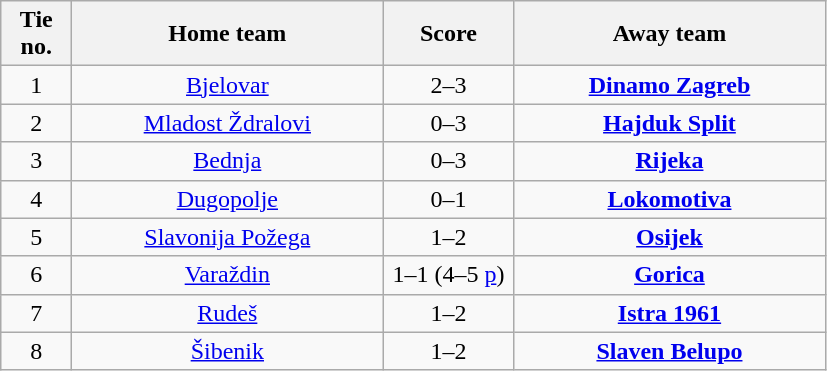<table class="wikitable" style="text-align: center">
<tr>
<th width=40>Tie no.</th>
<th width=200>Home team</th>
<th width=80>Score</th>
<th width=200>Away team</th>
</tr>
<tr>
<td>1</td>
<td><a href='#'>Bjelovar</a></td>
<td>2–3</td>
<td><strong><a href='#'>Dinamo Zagreb</a></strong></td>
</tr>
<tr>
<td>2</td>
<td><a href='#'>Mladost Ždralovi</a></td>
<td>0–3</td>
<td><strong><a href='#'>Hajduk Split</a></strong></td>
</tr>
<tr>
<td>3</td>
<td><a href='#'>Bednja</a></td>
<td>0–3</td>
<td><strong><a href='#'>Rijeka</a></strong></td>
</tr>
<tr>
<td>4</td>
<td><a href='#'>Dugopolje</a></td>
<td>0–1</td>
<td><strong><a href='#'>Lokomotiva</a></strong></td>
</tr>
<tr>
<td>5</td>
<td><a href='#'>Slavonija Požega</a></td>
<td>1–2</td>
<td><strong><a href='#'>Osijek</a></strong></td>
</tr>
<tr>
<td>6</td>
<td><a href='#'>Varaždin</a></td>
<td>1–1 (4–5 <a href='#'>p</a>)</td>
<td><strong><a href='#'>Gorica</a></strong></td>
</tr>
<tr>
<td>7</td>
<td><a href='#'>Rudeš</a></td>
<td>1–2</td>
<td><strong><a href='#'>Istra 1961</a></strong></td>
</tr>
<tr>
<td>8</td>
<td><a href='#'>Šibenik</a></td>
<td>1–2</td>
<td><strong><a href='#'>Slaven Belupo</a></strong></td>
</tr>
</table>
